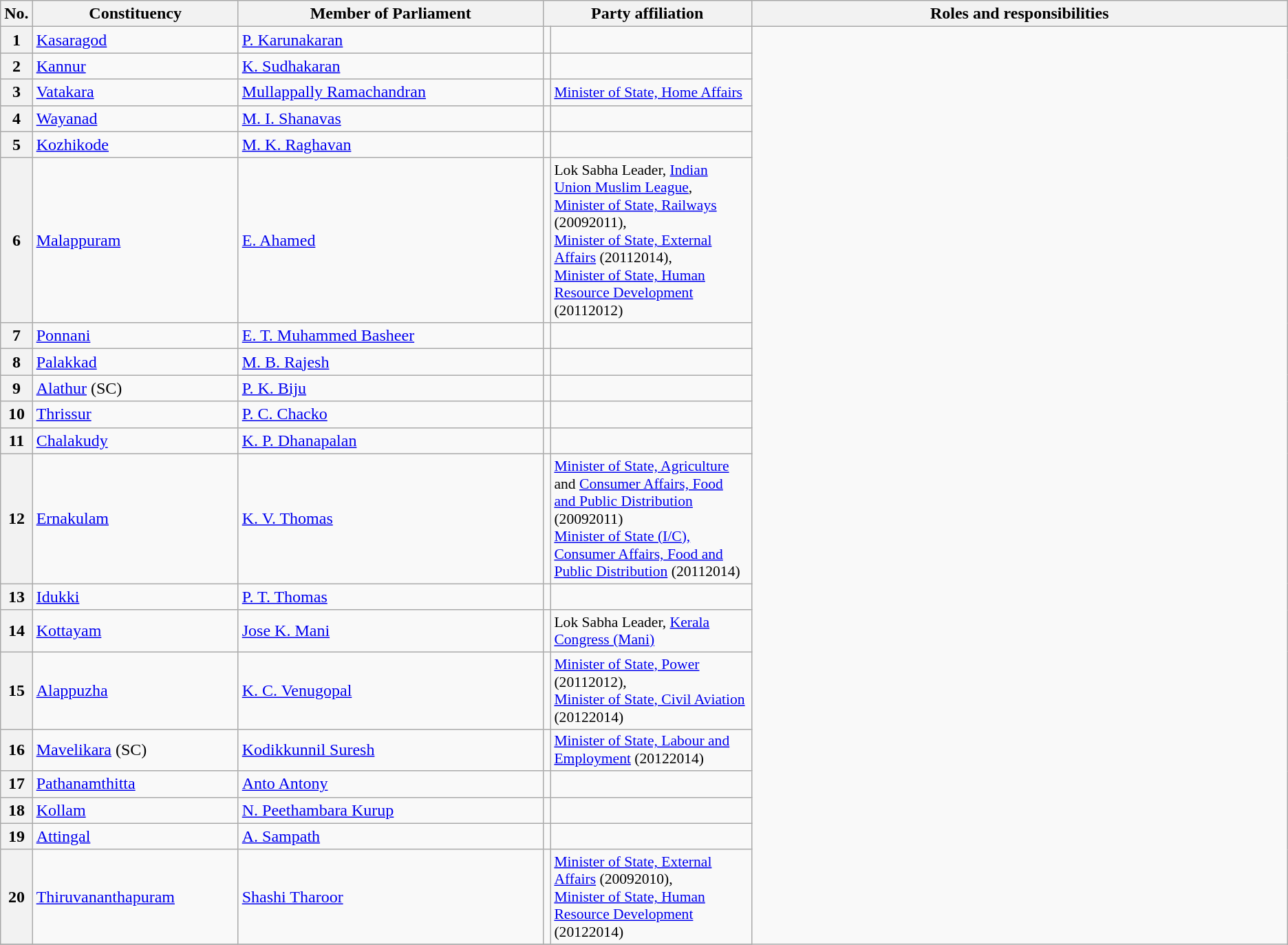<table class="wikitable">
<tr style="text-align:center;">
<th>No.</th>
<th style="width:12em">Constituency</th>
<th style="width:18em">Member of Parliament</th>
<th colspan="2" style="width:18em">Party affiliation</th>
<th style="width:32em">Roles and responsibilities</th>
</tr>
<tr>
<th>1</th>
<td><a href='#'>Kasaragod</a></td>
<td><a href='#'>P. Karunakaran</a></td>
<td></td>
<td></td>
</tr>
<tr>
<th>2</th>
<td><a href='#'>Kannur</a></td>
<td><a href='#'>K. Sudhakaran</a></td>
<td></td>
<td></td>
</tr>
<tr>
<th>3</th>
<td><a href='#'>Vatakara</a></td>
<td><a href='#'>Mullappally Ramachandran</a></td>
<td></td>
<td style="font-size:90%"><a href='#'>Minister of State, Home Affairs</a></td>
</tr>
<tr>
<th>4</th>
<td><a href='#'>Wayanad</a></td>
<td><a href='#'>M. I. Shanavas</a></td>
<td></td>
<td></td>
</tr>
<tr>
<th>5</th>
<td><a href='#'>Kozhikode</a></td>
<td><a href='#'>M. K. Raghavan</a></td>
<td></td>
<td></td>
</tr>
<tr>
<th>6</th>
<td><a href='#'>Malappuram</a></td>
<td><a href='#'>E. Ahamed</a></td>
<td></td>
<td style="font-size:90%">Lok Sabha Leader, <a href='#'>Indian Union Muslim League</a>,<br><a href='#'>Minister of State, Railways</a> (20092011),<br><a href='#'>Minister of State, External Affairs</a> (20112014),<br><a href='#'>Minister of State, Human Resource Development</a> (20112012)</td>
</tr>
<tr>
<th>7</th>
<td><a href='#'>Ponnani</a></td>
<td><a href='#'>E. T. Muhammed Basheer</a></td>
<td></td>
<td></td>
</tr>
<tr>
<th>8</th>
<td><a href='#'>Palakkad</a></td>
<td><a href='#'>M. B. Rajesh</a></td>
<td></td>
<td></td>
</tr>
<tr>
<th>9</th>
<td><a href='#'>Alathur</a> (SC)</td>
<td><a href='#'>P. K. Biju</a></td>
<td></td>
<td></td>
</tr>
<tr>
<th>10</th>
<td><a href='#'>Thrissur</a></td>
<td><a href='#'>P. C. Chacko</a></td>
<td></td>
<td></td>
</tr>
<tr>
<th>11</th>
<td><a href='#'>Chalakudy</a></td>
<td><a href='#'>K. P. Dhanapalan</a></td>
<td></td>
<td></td>
</tr>
<tr>
<th>12</th>
<td><a href='#'>Ernakulam</a></td>
<td><a href='#'>K. V. Thomas</a></td>
<td></td>
<td style="font-size:90%"><a href='#'>Minister of State, Agriculture</a> and <a href='#'>Consumer Affairs, Food and Public Distribution</a> (20092011)<br><a href='#'>Minister of State (I/C), Consumer Affairs, Food and Public Distribution</a> (20112014)</td>
</tr>
<tr>
<th>13</th>
<td><a href='#'>Idukki</a></td>
<td><a href='#'>P. T. Thomas</a></td>
<td></td>
<td></td>
</tr>
<tr>
<th>14</th>
<td><a href='#'>Kottayam</a></td>
<td><a href='#'>Jose K. Mani</a></td>
<td></td>
<td style="font-size:90%">Lok Sabha Leader, <a href='#'>Kerala Congress (Mani)</a></td>
</tr>
<tr>
<th>15</th>
<td><a href='#'>Alappuzha</a></td>
<td><a href='#'>K. C. Venugopal</a></td>
<td></td>
<td style="font-size:90%"><a href='#'>Minister of State, Power</a> (20112012),<br><a href='#'>Minister of State, Civil Aviation</a> (20122014)</td>
</tr>
<tr>
<th>16</th>
<td><a href='#'>Mavelikara</a> (SC)</td>
<td><a href='#'>Kodikkunnil Suresh</a></td>
<td></td>
<td style="font-size:90%"><a href='#'>Minister of State, Labour and Employment</a> (20122014)</td>
</tr>
<tr>
<th>17</th>
<td><a href='#'>Pathanamthitta</a></td>
<td><a href='#'>Anto Antony</a></td>
<td></td>
<td></td>
</tr>
<tr>
<th>18</th>
<td><a href='#'>Kollam</a></td>
<td><a href='#'>N. Peethambara Kurup</a></td>
<td></td>
<td></td>
</tr>
<tr>
<th>19</th>
<td><a href='#'>Attingal</a></td>
<td><a href='#'>A. Sampath</a></td>
<td></td>
<td></td>
</tr>
<tr>
<th>20</th>
<td><a href='#'>Thiruvananthapuram</a></td>
<td><a href='#'>Shashi Tharoor</a></td>
<td></td>
<td style="font-size:90%"><a href='#'>Minister of State, External Affairs</a> (20092010),<br><a href='#'>Minister of State, Human Resource Development</a> (20122014)</td>
</tr>
<tr>
</tr>
</table>
